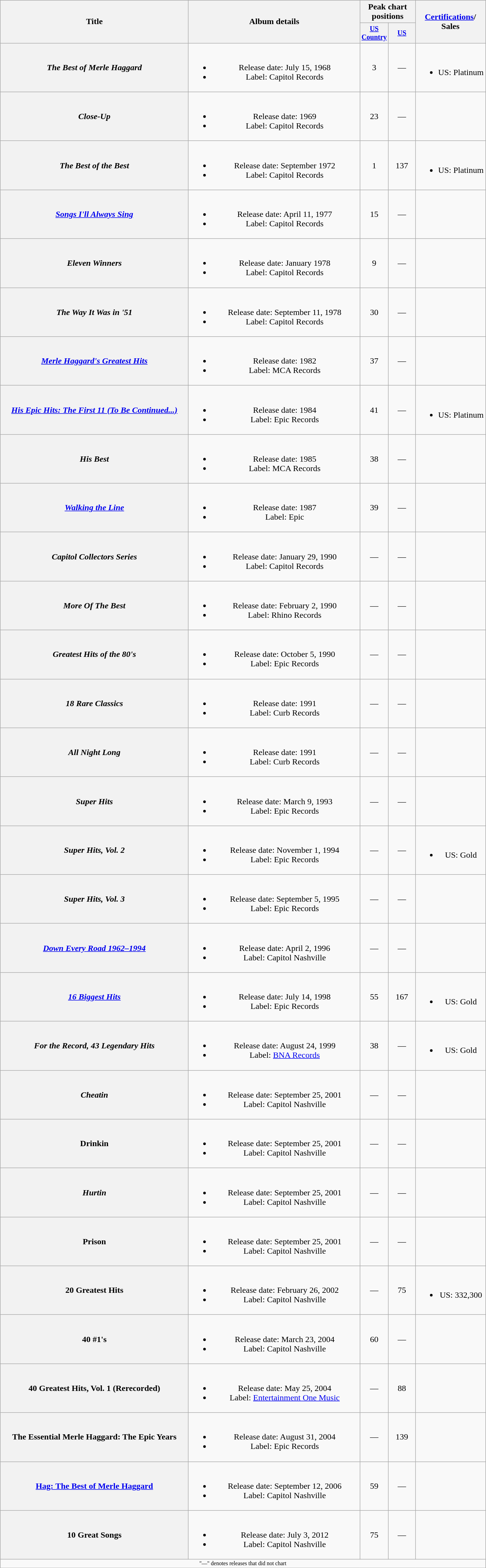<table class="wikitable plainrowheaders" style="text-align:center;">
<tr>
<th rowspan="2" style="width:22em;">Title</th>
<th rowspan="2" style="width:20em;">Album details</th>
<th colspan="2">Peak chart<br>positions</th>
<th rowspan="2"><a href='#'>Certifications</a>/<br>Sales</th>
</tr>
<tr style="font-size:smaller;">
<th width="45"><a href='#'>US Country</a></th>
<th width="45"><a href='#'>US</a></th>
</tr>
<tr>
<th scope="row"><em>The Best of Merle Haggard</em></th>
<td><br><ul><li>Release date: July 15, 1968</li><li>Label: Capitol Records</li></ul></td>
<td>3</td>
<td>—</td>
<td><br><ul><li>US: Platinum</li></ul></td>
</tr>
<tr>
<th scope="row"><em>Close-Up</em></th>
<td><br><ul><li>Release date: 1969</li><li>Label: Capitol Records</li></ul></td>
<td>23</td>
<td>—</td>
<td></td>
</tr>
<tr>
<th scope="row"><em>The Best of the Best</em></th>
<td><br><ul><li>Release date: September 1972</li><li>Label: Capitol Records</li></ul></td>
<td>1</td>
<td>137</td>
<td><br><ul><li>US: Platinum</li></ul></td>
</tr>
<tr>
<th scope="row"><em><a href='#'>Songs I'll Always Sing</a></em></th>
<td><br><ul><li>Release date: April 11, 1977</li><li>Label: Capitol Records</li></ul></td>
<td>15</td>
<td>—</td>
<td></td>
</tr>
<tr>
<th scope="row"><em>Eleven Winners</em></th>
<td><br><ul><li>Release date: January 1978</li><li>Label: Capitol Records</li></ul></td>
<td>9</td>
<td>—</td>
<td></td>
</tr>
<tr>
<th scope="row"><em>The Way It Was in '51</em></th>
<td><br><ul><li>Release date: September 11, 1978</li><li>Label: Capitol Records</li></ul></td>
<td>30</td>
<td>—</td>
<td></td>
</tr>
<tr>
<th scope="row"><em><a href='#'>Merle Haggard's Greatest Hits</a></em></th>
<td><br><ul><li>Release date: 1982</li><li>Label: MCA Records</li></ul></td>
<td>37</td>
<td>—</td>
<td></td>
</tr>
<tr>
<th scope="row"><em><a href='#'>His Epic Hits: The First 11 (To Be Continued...)</a></em></th>
<td><br><ul><li>Release date: 1984</li><li>Label: Epic Records</li></ul></td>
<td>41</td>
<td>—</td>
<td><br><ul><li>US: Platinum</li></ul></td>
</tr>
<tr>
<th scope="row"><em>His Best</em></th>
<td><br><ul><li>Release date: 1985</li><li>Label: MCA Records</li></ul></td>
<td>38</td>
<td>—</td>
<td></td>
</tr>
<tr>
<th scope="row"><em><a href='#'>Walking the Line</a></em> </th>
<td><br><ul><li>Release date: 1987</li><li>Label: Epic</li></ul></td>
<td>39</td>
<td>—</td>
<td></td>
</tr>
<tr>
<th scope="row"><em>Capitol Collectors Series</em></th>
<td><br><ul><li>Release date: January 29, 1990</li><li>Label: Capitol Records</li></ul></td>
<td>—</td>
<td>—</td>
<td></td>
</tr>
<tr>
<th scope="row"><em>More Of The Best</em></th>
<td><br><ul><li>Release date: February 2, 1990</li><li>Label: Rhino Records</li></ul></td>
<td>—</td>
<td>—</td>
<td></td>
</tr>
<tr>
<th scope="row"><em>Greatest Hits of the 80's</em></th>
<td><br><ul><li>Release date: October 5, 1990</li><li>Label: Epic Records</li></ul></td>
<td>—</td>
<td>—</td>
<td></td>
</tr>
<tr>
<th scope="row"><em>18 Rare Classics</em></th>
<td><br><ul><li>Release date: 1991</li><li>Label: Curb Records</li></ul></td>
<td>—</td>
<td>—</td>
<td></td>
</tr>
<tr>
<th scope="row"><em>All Night Long</em></th>
<td><br><ul><li>Release date: 1991</li><li>Label: Curb Records</li></ul></td>
<td>—</td>
<td>—</td>
<td></td>
</tr>
<tr>
<th scope="row"><em>Super Hits</em></th>
<td><br><ul><li>Release date: March 9, 1993</li><li>Label: Epic Records</li></ul></td>
<td>—</td>
<td>—</td>
<td></td>
</tr>
<tr>
<th scope="row"><em>Super Hits, Vol. 2</em></th>
<td><br><ul><li>Release date: November 1, 1994</li><li>Label: Epic Records</li></ul></td>
<td>—</td>
<td>—</td>
<td><br><ul><li>US: Gold</li></ul></td>
</tr>
<tr>
<th scope="row"><em>Super Hits, Vol. 3</em></th>
<td><br><ul><li>Release date: September 5, 1995</li><li>Label: Epic Records</li></ul></td>
<td>—</td>
<td>—</td>
<td></td>
</tr>
<tr>
<th scope="row"><em><a href='#'>Down Every Road 1962–1994</a></em></th>
<td><br><ul><li>Release date: April 2, 1996</li><li>Label: Capitol Nashville</li></ul></td>
<td>—</td>
<td>—</td>
<td></td>
</tr>
<tr>
<th scope="row"><em><a href='#'>16 Biggest Hits</a></em></th>
<td><br><ul><li>Release date: July 14, 1998</li><li>Label: Epic Records</li></ul></td>
<td>55</td>
<td>167</td>
<td><br><ul><li>US: Gold</li></ul></td>
</tr>
<tr>
<th scope="row"><em>For the Record, 43 Legendary Hits</em></th>
<td><br><ul><li>Release date: August 24, 1999</li><li>Label: <a href='#'>BNA Records</a></li></ul></td>
<td>38</td>
<td>—</td>
<td><br><ul><li>US: Gold</li></ul></td>
</tr>
<tr>
<th scope="row"><em>Cheatin<strong></th>
<td><br><ul><li>Release date: September 25, 2001</li><li>Label: Capitol Nashville</li></ul></td>
<td>—</td>
<td>—</td>
<td></td>
</tr>
<tr>
<th scope="row"></em>Drinkin</strong></th>
<td><br><ul><li>Release date: September 25, 2001</li><li>Label: Capitol Nashville</li></ul></td>
<td>—</td>
<td>—</td>
<td></td>
</tr>
<tr>
<th scope="row"><em>Hurtin<strong></th>
<td><br><ul><li>Release date: September 25, 2001</li><li>Label: Capitol Nashville</li></ul></td>
<td>—</td>
<td>—</td>
<td></td>
</tr>
<tr>
<th scope="row"></em>Prison<em></th>
<td><br><ul><li>Release date: September 25, 2001</li><li>Label: Capitol Nashville</li></ul></td>
<td>—</td>
<td>—</td>
<td></td>
</tr>
<tr>
<th scope="row"></em>20 Greatest Hits<em></th>
<td><br><ul><li>Release date: February 26, 2002</li><li>Label: Capitol Nashville</li></ul></td>
<td>—</td>
<td>75</td>
<td><br><ul><li>US: 332,300</li></ul></td>
</tr>
<tr>
<th scope="row"></em>40 #1's<em></th>
<td><br><ul><li>Release date: March 23, 2004</li><li>Label: Capitol Nashville</li></ul></td>
<td>60</td>
<td>—</td>
<td></td>
</tr>
<tr>
<th scope="row"></em>40 Greatest Hits, Vol. 1 (Rerecorded)<em></th>
<td><br><ul><li>Release date: May 25, 2004</li><li>Label: <a href='#'>Entertainment One Music</a></li></ul></td>
<td>—</td>
<td>88</td>
<td></td>
</tr>
<tr>
<th scope="row"></em>The Essential Merle Haggard: The Epic Years<em></th>
<td><br><ul><li>Release date: August 31, 2004</li><li>Label: Epic Records</li></ul></td>
<td>—</td>
<td>139</td>
<td></td>
</tr>
<tr>
<th scope="row"></em><a href='#'>Hag: The Best of Merle Haggard</a><em></th>
<td><br><ul><li>Release date: September 12, 2006</li><li>Label: Capitol Nashville</li></ul></td>
<td>59</td>
<td>—</td>
<td></td>
</tr>
<tr>
<th scope="row"></em>10 Great Songs<em></th>
<td><br><ul><li>Release date: July 3, 2012</li><li>Label: Capitol Nashville</li></ul></td>
<td>75</td>
<td>—</td>
<td></td>
</tr>
<tr>
<td colspan="5" style="font-size: 8pt">"—" denotes releases that did not chart</td>
</tr>
<tr>
</tr>
</table>
